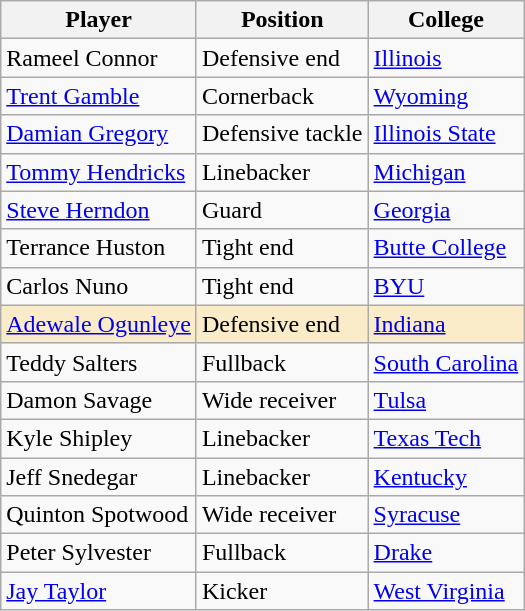<table class="wikitable">
<tr>
<th>Player</th>
<th>Position</th>
<th>College</th>
</tr>
<tr>
<td>Rameel Connor</td>
<td>Defensive end</td>
<td><a href='#'>Illinois</a></td>
</tr>
<tr>
<td><a href='#'>Trent Gamble</a></td>
<td>Cornerback</td>
<td><a href='#'>Wyoming</a></td>
</tr>
<tr>
<td><a href='#'>Damian Gregory</a></td>
<td>Defensive tackle</td>
<td><a href='#'>Illinois State</a></td>
</tr>
<tr>
<td><a href='#'>Tommy Hendricks</a></td>
<td>Linebacker</td>
<td><a href='#'>Michigan</a></td>
</tr>
<tr>
<td><a href='#'>Steve Herndon</a></td>
<td>Guard</td>
<td><a href='#'>Georgia</a></td>
</tr>
<tr>
<td>Terrance Huston</td>
<td>Tight end</td>
<td><a href='#'>Butte College</a></td>
</tr>
<tr>
<td>Carlos Nuno</td>
<td>Tight end</td>
<td><a href='#'>BYU</a></td>
</tr>
<tr style="background:#faecc8;">
<td><a href='#'>Adewale Ogunleye</a></td>
<td>Defensive end</td>
<td><a href='#'>Indiana</a></td>
</tr>
<tr>
<td>Teddy Salters</td>
<td>Fullback</td>
<td><a href='#'>South Carolina</a></td>
</tr>
<tr>
<td>Damon Savage</td>
<td>Wide receiver</td>
<td><a href='#'>Tulsa</a></td>
</tr>
<tr>
<td>Kyle Shipley</td>
<td>Linebacker</td>
<td><a href='#'>Texas Tech</a></td>
</tr>
<tr>
<td>Jeff Snedegar</td>
<td>Linebacker</td>
<td><a href='#'>Kentucky</a></td>
</tr>
<tr>
<td>Quinton Spotwood</td>
<td>Wide receiver</td>
<td><a href='#'>Syracuse</a></td>
</tr>
<tr>
<td>Peter Sylvester</td>
<td>Fullback</td>
<td><a href='#'>Drake</a></td>
</tr>
<tr>
<td><a href='#'>Jay Taylor</a></td>
<td>Kicker</td>
<td><a href='#'>West Virginia</a></td>
</tr>
</table>
